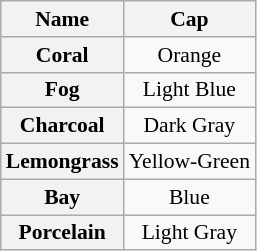<table class="wikitable floatright" style="font-size:90%;text-align:center;">
<tr>
<th>Name</th>
<th>Cap</th>
</tr>
<tr>
<th>Coral</th>
<td> Orange</td>
</tr>
<tr>
<th>Fog</th>
<td> Light Blue</td>
</tr>
<tr>
<th>Charcoal</th>
<td> Dark Gray</td>
</tr>
<tr>
<th>Lemongrass</th>
<td> Yellow-Green</td>
</tr>
<tr>
<th>Bay</th>
<td> Blue</td>
</tr>
<tr>
<th>Porcelain</th>
<td> Light Gray</td>
</tr>
</table>
